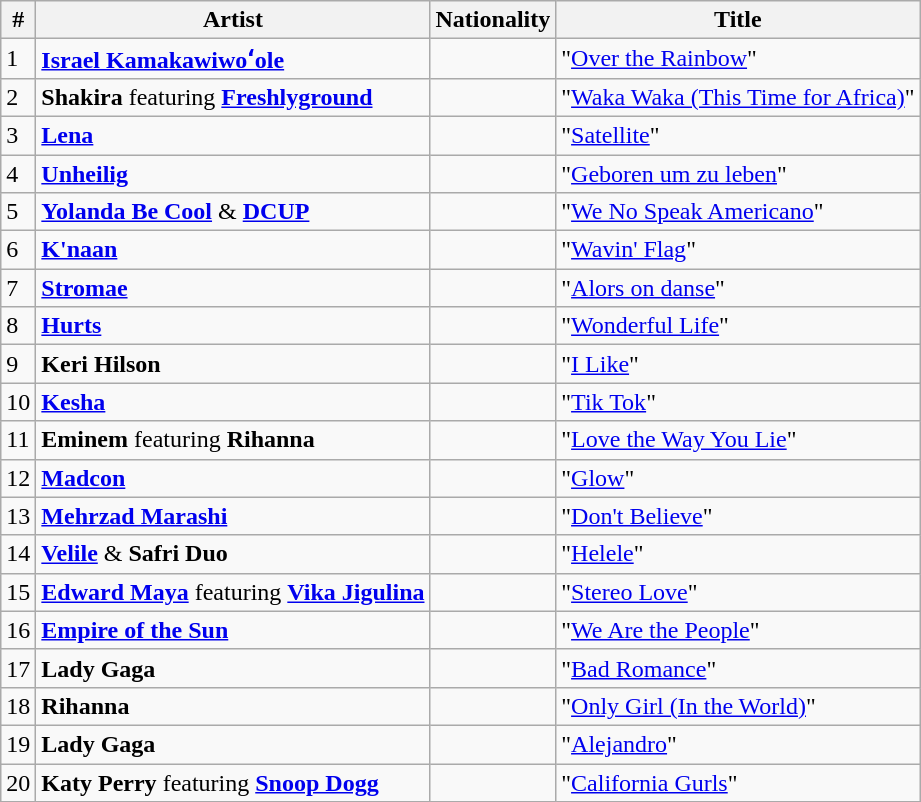<table class="wikitable sortable">
<tr>
<th>#</th>
<th>Artist</th>
<th>Nationality</th>
<th>Title</th>
</tr>
<tr>
<td>1</td>
<td><strong><a href='#'>Israel Kamakawiwoʻole</a></strong></td>
<td></td>
<td>"<a href='#'>Over the Rainbow</a>"</td>
</tr>
<tr>
<td>2</td>
<td><strong>Shakira</strong> featuring <strong><a href='#'>Freshlyground</a></strong></td>
<td><br></td>
<td>"<a href='#'>Waka Waka (This Time for Africa)</a>"</td>
</tr>
<tr>
<td>3</td>
<td><strong><a href='#'>Lena</a></strong></td>
<td></td>
<td>"<a href='#'>Satellite</a>"</td>
</tr>
<tr>
<td>4</td>
<td><strong><a href='#'>Unheilig</a></strong></td>
<td></td>
<td>"<a href='#'>Geboren um zu leben</a>"</td>
</tr>
<tr>
<td>5</td>
<td><strong><a href='#'>Yolanda Be Cool</a></strong> & <strong><a href='#'>DCUP</a></strong></td>
<td></td>
<td>"<a href='#'>We No Speak Americano</a>"</td>
</tr>
<tr>
<td>6</td>
<td><strong><a href='#'>K'naan</a></strong></td>
<td></td>
<td>"<a href='#'>Wavin' Flag</a>"</td>
</tr>
<tr>
<td>7</td>
<td><strong><a href='#'>Stromae</a></strong></td>
<td></td>
<td>"<a href='#'>Alors on danse</a>"</td>
</tr>
<tr>
<td>8</td>
<td><strong><a href='#'>Hurts</a></strong></td>
<td></td>
<td>"<a href='#'>Wonderful Life</a>"</td>
</tr>
<tr>
<td>9</td>
<td><strong>Keri Hilson</strong></td>
<td></td>
<td>"<a href='#'>I Like</a>"</td>
</tr>
<tr>
<td>10</td>
<td><strong><a href='#'>Kesha</a></strong></td>
<td></td>
<td>"<a href='#'>Tik Tok</a>"</td>
</tr>
<tr>
<td>11</td>
<td><strong>Eminem</strong> featuring <strong>Rihanna</strong></td>
<td><br></td>
<td>"<a href='#'>Love the Way You Lie</a>"</td>
</tr>
<tr>
<td>12</td>
<td><strong><a href='#'>Madcon</a></strong></td>
<td></td>
<td>"<a href='#'>Glow</a>"</td>
</tr>
<tr>
<td>13</td>
<td><strong><a href='#'>Mehrzad Marashi</a></strong></td>
<td></td>
<td>"<a href='#'>Don't Believe</a>"</td>
</tr>
<tr>
<td>14</td>
<td><strong><a href='#'>Velile</a></strong> & <strong>Safri Duo</strong></td>
<td><br></td>
<td>"<a href='#'>Helele</a>"</td>
</tr>
<tr>
<td>15</td>
<td><strong><a href='#'>Edward Maya</a></strong> featuring <strong><a href='#'>Vika Jigulina</a></strong></td>
<td></td>
<td>"<a href='#'>Stereo Love</a>"</td>
</tr>
<tr>
<td>16</td>
<td><strong><a href='#'>Empire of the Sun</a></strong></td>
<td></td>
<td>"<a href='#'>We Are the People</a>"</td>
</tr>
<tr>
<td>17</td>
<td><strong>Lady Gaga</strong></td>
<td></td>
<td>"<a href='#'>Bad Romance</a>"</td>
</tr>
<tr>
<td>18</td>
<td><strong>Rihanna</strong></td>
<td></td>
<td>"<a href='#'>Only Girl (In the World)</a>"</td>
</tr>
<tr>
<td>19</td>
<td><strong>Lady Gaga</strong></td>
<td></td>
<td>"<a href='#'>Alejandro</a>"</td>
</tr>
<tr>
<td>20</td>
<td><strong>Katy Perry</strong> featuring <strong><a href='#'>Snoop Dogg</a></strong></td>
<td></td>
<td>"<a href='#'>California Gurls</a>"</td>
</tr>
<tr>
</tr>
</table>
